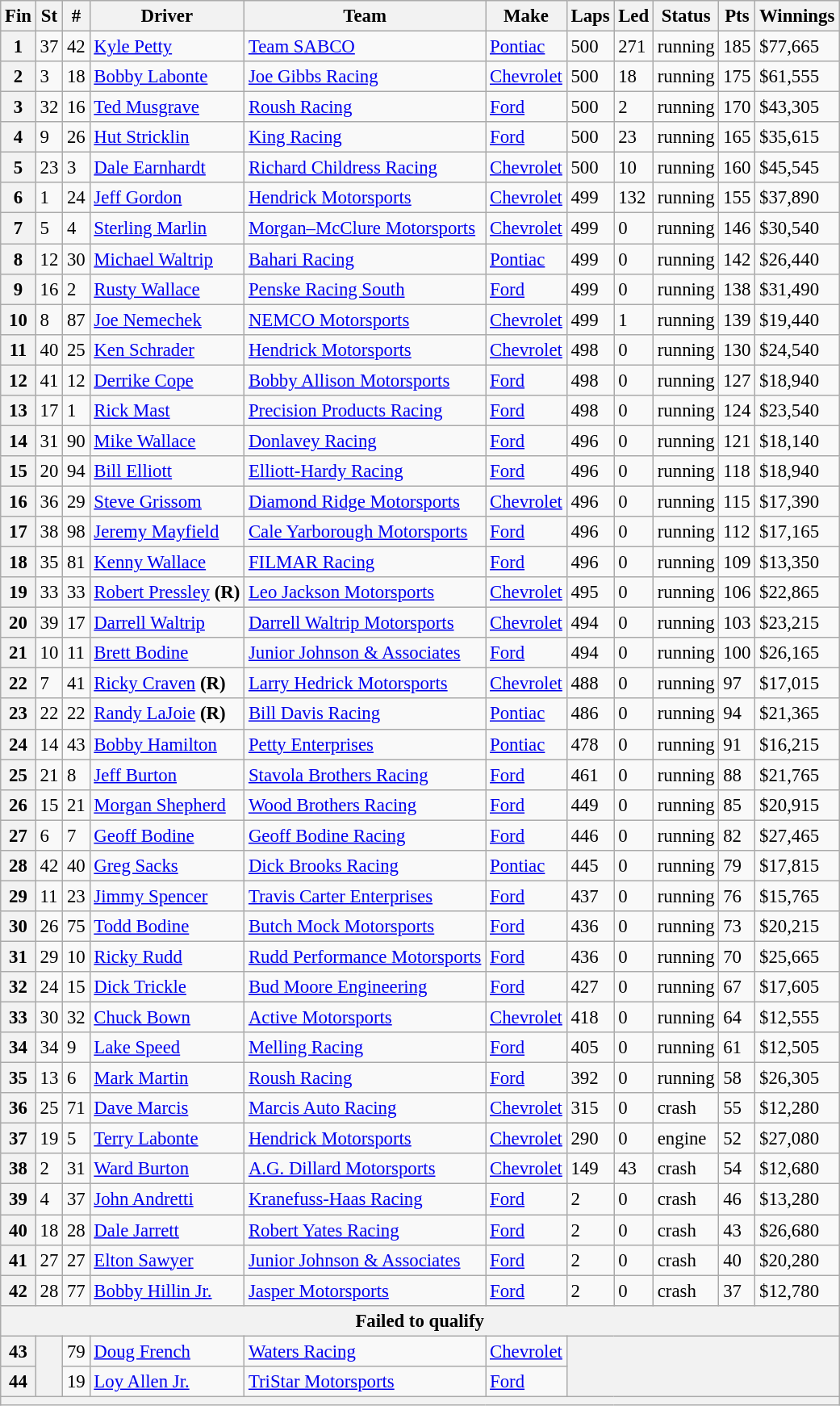<table class="wikitable" style="font-size:95%">
<tr>
<th>Fin</th>
<th>St</th>
<th>#</th>
<th>Driver</th>
<th>Team</th>
<th>Make</th>
<th>Laps</th>
<th>Led</th>
<th>Status</th>
<th>Pts</th>
<th>Winnings</th>
</tr>
<tr>
<th>1</th>
<td>37</td>
<td>42</td>
<td><a href='#'>Kyle Petty</a></td>
<td><a href='#'>Team SABCO</a></td>
<td><a href='#'>Pontiac</a></td>
<td>500</td>
<td>271</td>
<td>running</td>
<td>185</td>
<td>$77,665</td>
</tr>
<tr>
<th>2</th>
<td>3</td>
<td>18</td>
<td><a href='#'>Bobby Labonte</a></td>
<td><a href='#'>Joe Gibbs Racing</a></td>
<td><a href='#'>Chevrolet</a></td>
<td>500</td>
<td>18</td>
<td>running</td>
<td>175</td>
<td>$61,555</td>
</tr>
<tr>
<th>3</th>
<td>32</td>
<td>16</td>
<td><a href='#'>Ted Musgrave</a></td>
<td><a href='#'>Roush Racing</a></td>
<td><a href='#'>Ford</a></td>
<td>500</td>
<td>2</td>
<td>running</td>
<td>170</td>
<td>$43,305</td>
</tr>
<tr>
<th>4</th>
<td>9</td>
<td>26</td>
<td><a href='#'>Hut Stricklin</a></td>
<td><a href='#'>King Racing</a></td>
<td><a href='#'>Ford</a></td>
<td>500</td>
<td>23</td>
<td>running</td>
<td>165</td>
<td>$35,615</td>
</tr>
<tr>
<th>5</th>
<td>23</td>
<td>3</td>
<td><a href='#'>Dale Earnhardt</a></td>
<td><a href='#'>Richard Childress Racing</a></td>
<td><a href='#'>Chevrolet</a></td>
<td>500</td>
<td>10</td>
<td>running</td>
<td>160</td>
<td>$45,545</td>
</tr>
<tr>
<th>6</th>
<td>1</td>
<td>24</td>
<td><a href='#'>Jeff Gordon</a></td>
<td><a href='#'>Hendrick Motorsports</a></td>
<td><a href='#'>Chevrolet</a></td>
<td>499</td>
<td>132</td>
<td>running</td>
<td>155</td>
<td>$37,890</td>
</tr>
<tr>
<th>7</th>
<td>5</td>
<td>4</td>
<td><a href='#'>Sterling Marlin</a></td>
<td><a href='#'>Morgan–McClure Motorsports</a></td>
<td><a href='#'>Chevrolet</a></td>
<td>499</td>
<td>0</td>
<td>running</td>
<td>146</td>
<td>$30,540</td>
</tr>
<tr>
<th>8</th>
<td>12</td>
<td>30</td>
<td><a href='#'>Michael Waltrip</a></td>
<td><a href='#'>Bahari Racing</a></td>
<td><a href='#'>Pontiac</a></td>
<td>499</td>
<td>0</td>
<td>running</td>
<td>142</td>
<td>$26,440</td>
</tr>
<tr>
<th>9</th>
<td>16</td>
<td>2</td>
<td><a href='#'>Rusty Wallace</a></td>
<td><a href='#'>Penske Racing South</a></td>
<td><a href='#'>Ford</a></td>
<td>499</td>
<td>0</td>
<td>running</td>
<td>138</td>
<td>$31,490</td>
</tr>
<tr>
<th>10</th>
<td>8</td>
<td>87</td>
<td><a href='#'>Joe Nemechek</a></td>
<td><a href='#'>NEMCO Motorsports</a></td>
<td><a href='#'>Chevrolet</a></td>
<td>499</td>
<td>1</td>
<td>running</td>
<td>139</td>
<td>$19,440</td>
</tr>
<tr>
<th>11</th>
<td>40</td>
<td>25</td>
<td><a href='#'>Ken Schrader</a></td>
<td><a href='#'>Hendrick Motorsports</a></td>
<td><a href='#'>Chevrolet</a></td>
<td>498</td>
<td>0</td>
<td>running</td>
<td>130</td>
<td>$24,540</td>
</tr>
<tr>
<th>12</th>
<td>41</td>
<td>12</td>
<td><a href='#'>Derrike Cope</a></td>
<td><a href='#'>Bobby Allison Motorsports</a></td>
<td><a href='#'>Ford</a></td>
<td>498</td>
<td>0</td>
<td>running</td>
<td>127</td>
<td>$18,940</td>
</tr>
<tr>
<th>13</th>
<td>17</td>
<td>1</td>
<td><a href='#'>Rick Mast</a></td>
<td><a href='#'>Precision Products Racing</a></td>
<td><a href='#'>Ford</a></td>
<td>498</td>
<td>0</td>
<td>running</td>
<td>124</td>
<td>$23,540</td>
</tr>
<tr>
<th>14</th>
<td>31</td>
<td>90</td>
<td><a href='#'>Mike Wallace</a></td>
<td><a href='#'>Donlavey Racing</a></td>
<td><a href='#'>Ford</a></td>
<td>496</td>
<td>0</td>
<td>running</td>
<td>121</td>
<td>$18,140</td>
</tr>
<tr>
<th>15</th>
<td>20</td>
<td>94</td>
<td><a href='#'>Bill Elliott</a></td>
<td><a href='#'>Elliott-Hardy Racing</a></td>
<td><a href='#'>Ford</a></td>
<td>496</td>
<td>0</td>
<td>running</td>
<td>118</td>
<td>$18,940</td>
</tr>
<tr>
<th>16</th>
<td>36</td>
<td>29</td>
<td><a href='#'>Steve Grissom</a></td>
<td><a href='#'>Diamond Ridge Motorsports</a></td>
<td><a href='#'>Chevrolet</a></td>
<td>496</td>
<td>0</td>
<td>running</td>
<td>115</td>
<td>$17,390</td>
</tr>
<tr>
<th>17</th>
<td>38</td>
<td>98</td>
<td><a href='#'>Jeremy Mayfield</a></td>
<td><a href='#'>Cale Yarborough Motorsports</a></td>
<td><a href='#'>Ford</a></td>
<td>496</td>
<td>0</td>
<td>running</td>
<td>112</td>
<td>$17,165</td>
</tr>
<tr>
<th>18</th>
<td>35</td>
<td>81</td>
<td><a href='#'>Kenny Wallace</a></td>
<td><a href='#'>FILMAR Racing</a></td>
<td><a href='#'>Ford</a></td>
<td>496</td>
<td>0</td>
<td>running</td>
<td>109</td>
<td>$13,350</td>
</tr>
<tr>
<th>19</th>
<td>33</td>
<td>33</td>
<td><a href='#'>Robert Pressley</a> <strong>(R)</strong></td>
<td><a href='#'>Leo Jackson Motorsports</a></td>
<td><a href='#'>Chevrolet</a></td>
<td>495</td>
<td>0</td>
<td>running</td>
<td>106</td>
<td>$22,865</td>
</tr>
<tr>
<th>20</th>
<td>39</td>
<td>17</td>
<td><a href='#'>Darrell Waltrip</a></td>
<td><a href='#'>Darrell Waltrip Motorsports</a></td>
<td><a href='#'>Chevrolet</a></td>
<td>494</td>
<td>0</td>
<td>running</td>
<td>103</td>
<td>$23,215</td>
</tr>
<tr>
<th>21</th>
<td>10</td>
<td>11</td>
<td><a href='#'>Brett Bodine</a></td>
<td><a href='#'>Junior Johnson & Associates</a></td>
<td><a href='#'>Ford</a></td>
<td>494</td>
<td>0</td>
<td>running</td>
<td>100</td>
<td>$26,165</td>
</tr>
<tr>
<th>22</th>
<td>7</td>
<td>41</td>
<td><a href='#'>Ricky Craven</a> <strong>(R)</strong></td>
<td><a href='#'>Larry Hedrick Motorsports</a></td>
<td><a href='#'>Chevrolet</a></td>
<td>488</td>
<td>0</td>
<td>running</td>
<td>97</td>
<td>$17,015</td>
</tr>
<tr>
<th>23</th>
<td>22</td>
<td>22</td>
<td><a href='#'>Randy LaJoie</a> <strong>(R)</strong></td>
<td><a href='#'>Bill Davis Racing</a></td>
<td><a href='#'>Pontiac</a></td>
<td>486</td>
<td>0</td>
<td>running</td>
<td>94</td>
<td>$21,365</td>
</tr>
<tr>
<th>24</th>
<td>14</td>
<td>43</td>
<td><a href='#'>Bobby Hamilton</a></td>
<td><a href='#'>Petty Enterprises</a></td>
<td><a href='#'>Pontiac</a></td>
<td>478</td>
<td>0</td>
<td>running</td>
<td>91</td>
<td>$16,215</td>
</tr>
<tr>
<th>25</th>
<td>21</td>
<td>8</td>
<td><a href='#'>Jeff Burton</a></td>
<td><a href='#'>Stavola Brothers Racing</a></td>
<td><a href='#'>Ford</a></td>
<td>461</td>
<td>0</td>
<td>running</td>
<td>88</td>
<td>$21,765</td>
</tr>
<tr>
<th>26</th>
<td>15</td>
<td>21</td>
<td><a href='#'>Morgan Shepherd</a></td>
<td><a href='#'>Wood Brothers Racing</a></td>
<td><a href='#'>Ford</a></td>
<td>449</td>
<td>0</td>
<td>running</td>
<td>85</td>
<td>$20,915</td>
</tr>
<tr>
<th>27</th>
<td>6</td>
<td>7</td>
<td><a href='#'>Geoff Bodine</a></td>
<td><a href='#'>Geoff Bodine Racing</a></td>
<td><a href='#'>Ford</a></td>
<td>446</td>
<td>0</td>
<td>running</td>
<td>82</td>
<td>$27,465</td>
</tr>
<tr>
<th>28</th>
<td>42</td>
<td>40</td>
<td><a href='#'>Greg Sacks</a></td>
<td><a href='#'>Dick Brooks Racing</a></td>
<td><a href='#'>Pontiac</a></td>
<td>445</td>
<td>0</td>
<td>running</td>
<td>79</td>
<td>$17,815</td>
</tr>
<tr>
<th>29</th>
<td>11</td>
<td>23</td>
<td><a href='#'>Jimmy Spencer</a></td>
<td><a href='#'>Travis Carter Enterprises</a></td>
<td><a href='#'>Ford</a></td>
<td>437</td>
<td>0</td>
<td>running</td>
<td>76</td>
<td>$15,765</td>
</tr>
<tr>
<th>30</th>
<td>26</td>
<td>75</td>
<td><a href='#'>Todd Bodine</a></td>
<td><a href='#'>Butch Mock Motorsports</a></td>
<td><a href='#'>Ford</a></td>
<td>436</td>
<td>0</td>
<td>running</td>
<td>73</td>
<td>$20,215</td>
</tr>
<tr>
<th>31</th>
<td>29</td>
<td>10</td>
<td><a href='#'>Ricky Rudd</a></td>
<td><a href='#'>Rudd Performance Motorsports</a></td>
<td><a href='#'>Ford</a></td>
<td>436</td>
<td>0</td>
<td>running</td>
<td>70</td>
<td>$25,665</td>
</tr>
<tr>
<th>32</th>
<td>24</td>
<td>15</td>
<td><a href='#'>Dick Trickle</a></td>
<td><a href='#'>Bud Moore Engineering</a></td>
<td><a href='#'>Ford</a></td>
<td>427</td>
<td>0</td>
<td>running</td>
<td>67</td>
<td>$17,605</td>
</tr>
<tr>
<th>33</th>
<td>30</td>
<td>32</td>
<td><a href='#'>Chuck Bown</a></td>
<td><a href='#'>Active Motorsports</a></td>
<td><a href='#'>Chevrolet</a></td>
<td>418</td>
<td>0</td>
<td>running</td>
<td>64</td>
<td>$12,555</td>
</tr>
<tr>
<th>34</th>
<td>34</td>
<td>9</td>
<td><a href='#'>Lake Speed</a></td>
<td><a href='#'>Melling Racing</a></td>
<td><a href='#'>Ford</a></td>
<td>405</td>
<td>0</td>
<td>running</td>
<td>61</td>
<td>$12,505</td>
</tr>
<tr>
<th>35</th>
<td>13</td>
<td>6</td>
<td><a href='#'>Mark Martin</a></td>
<td><a href='#'>Roush Racing</a></td>
<td><a href='#'>Ford</a></td>
<td>392</td>
<td>0</td>
<td>running</td>
<td>58</td>
<td>$26,305</td>
</tr>
<tr>
<th>36</th>
<td>25</td>
<td>71</td>
<td><a href='#'>Dave Marcis</a></td>
<td><a href='#'>Marcis Auto Racing</a></td>
<td><a href='#'>Chevrolet</a></td>
<td>315</td>
<td>0</td>
<td>crash</td>
<td>55</td>
<td>$12,280</td>
</tr>
<tr>
<th>37</th>
<td>19</td>
<td>5</td>
<td><a href='#'>Terry Labonte</a></td>
<td><a href='#'>Hendrick Motorsports</a></td>
<td><a href='#'>Chevrolet</a></td>
<td>290</td>
<td>0</td>
<td>engine</td>
<td>52</td>
<td>$27,080</td>
</tr>
<tr>
<th>38</th>
<td>2</td>
<td>31</td>
<td><a href='#'>Ward Burton</a></td>
<td><a href='#'>A.G. Dillard Motorsports</a></td>
<td><a href='#'>Chevrolet</a></td>
<td>149</td>
<td>43</td>
<td>crash</td>
<td>54</td>
<td>$12,680</td>
</tr>
<tr>
<th>39</th>
<td>4</td>
<td>37</td>
<td><a href='#'>John Andretti</a></td>
<td><a href='#'>Kranefuss-Haas Racing</a></td>
<td><a href='#'>Ford</a></td>
<td>2</td>
<td>0</td>
<td>crash</td>
<td>46</td>
<td>$13,280</td>
</tr>
<tr>
<th>40</th>
<td>18</td>
<td>28</td>
<td><a href='#'>Dale Jarrett</a></td>
<td><a href='#'>Robert Yates Racing</a></td>
<td><a href='#'>Ford</a></td>
<td>2</td>
<td>0</td>
<td>crash</td>
<td>43</td>
<td>$26,680</td>
</tr>
<tr>
<th>41</th>
<td>27</td>
<td>27</td>
<td><a href='#'>Elton Sawyer</a></td>
<td><a href='#'>Junior Johnson & Associates</a></td>
<td><a href='#'>Ford</a></td>
<td>2</td>
<td>0</td>
<td>crash</td>
<td>40</td>
<td>$20,280</td>
</tr>
<tr>
<th>42</th>
<td>28</td>
<td>77</td>
<td><a href='#'>Bobby Hillin Jr.</a></td>
<td><a href='#'>Jasper Motorsports</a></td>
<td><a href='#'>Ford</a></td>
<td>2</td>
<td>0</td>
<td>crash</td>
<td>37</td>
<td>$12,780</td>
</tr>
<tr>
<th colspan="11">Failed to qualify</th>
</tr>
<tr>
<th>43</th>
<th rowspan="2"></th>
<td>79</td>
<td><a href='#'>Doug French</a></td>
<td><a href='#'>Waters Racing</a></td>
<td><a href='#'>Chevrolet</a></td>
<th colspan="5" rowspan="2"></th>
</tr>
<tr>
<th>44</th>
<td>19</td>
<td><a href='#'>Loy Allen Jr.</a></td>
<td><a href='#'>TriStar Motorsports</a></td>
<td><a href='#'>Ford</a></td>
</tr>
<tr>
<th colspan="11"></th>
</tr>
</table>
